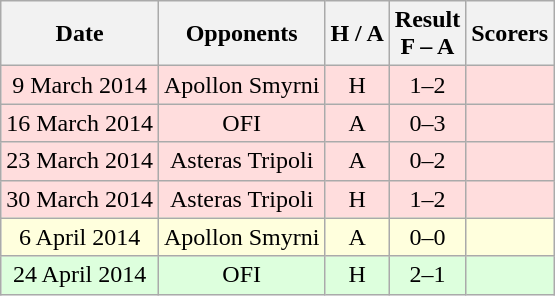<table class="wikitable" style="text-align:center">
<tr>
<th>Date</th>
<th>Opponents</th>
<th>H / A</th>
<th>Result<br>F – A</th>
<th>Scorers</th>
</tr>
<tr bgcolor="#ffdddd">
<td>9 March 2014</td>
<td>Apollon Smyrni</td>
<td>H</td>
<td>1–2</td>
<td></td>
</tr>
<tr bgcolor="#ffdddd">
<td>16 March 2014</td>
<td>OFI</td>
<td>A</td>
<td>0–3</td>
<td></td>
</tr>
<tr bgcolor="#ffdddd">
<td>23 March 2014</td>
<td>Asteras Tripoli</td>
<td>A</td>
<td>0–2</td>
<td></td>
</tr>
<tr bgcolor="#ffdddd">
<td>30 March 2014</td>
<td>Asteras Tripoli</td>
<td>H</td>
<td>1–2</td>
<td></td>
</tr>
<tr bgcolor="#ffffdd">
<td>6 April 2014</td>
<td>Apollon Smyrni</td>
<td>A</td>
<td>0–0</td>
<td></td>
</tr>
<tr bgcolor="#ddffdd">
<td>24 April 2014</td>
<td>OFI</td>
<td>H</td>
<td>2–1</td>
<td></td>
</tr>
</table>
